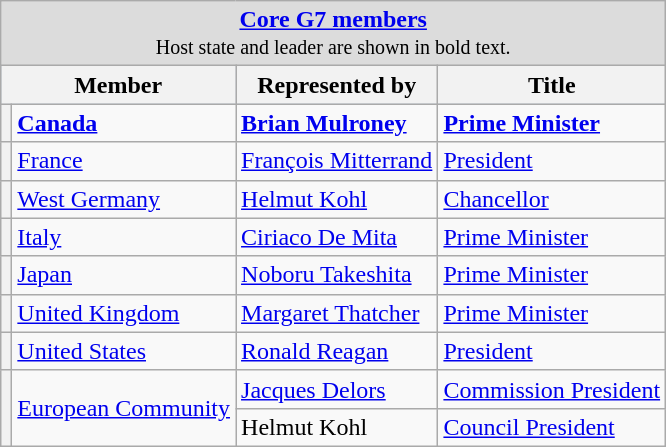<table class="wikitable">
<tr>
<td colspan="4" style="text-align: center; background:Gainsboro"><strong><a href='#'>Core G7 members</a></strong><br><small>Host state and leader are shown in bold text.</small></td>
</tr>
<tr style="background:LightSteelBlue; text-align:center;">
<th colspan=2>Member</th>
<th>Represented by</th>
<th>Title</th>
</tr>
<tr>
<th></th>
<td><strong><a href='#'>Canada</a></strong></td>
<td><strong><a href='#'>Brian Mulroney</a></strong></td>
<td><strong><a href='#'>Prime Minister</a></strong></td>
</tr>
<tr>
<th></th>
<td><a href='#'>France</a></td>
<td><a href='#'>François Mitterrand</a></td>
<td><a href='#'>President</a></td>
</tr>
<tr>
<th></th>
<td><a href='#'>West Germany</a></td>
<td><a href='#'>Helmut Kohl</a></td>
<td><a href='#'>Chancellor</a></td>
</tr>
<tr>
<th></th>
<td><a href='#'>Italy</a></td>
<td><a href='#'>Ciriaco De Mita</a></td>
<td><a href='#'>Prime Minister</a></td>
</tr>
<tr>
<th></th>
<td><a href='#'>Japan</a></td>
<td><a href='#'>Noboru Takeshita</a></td>
<td><a href='#'>Prime Minister</a></td>
</tr>
<tr>
<th></th>
<td><a href='#'>United Kingdom</a></td>
<td><a href='#'>Margaret Thatcher</a></td>
<td><a href='#'>Prime Minister</a></td>
</tr>
<tr>
<th></th>
<td><a href='#'>United States</a></td>
<td><a href='#'>Ronald Reagan</a></td>
<td><a href='#'>President</a></td>
</tr>
<tr>
<th rowspan="2"></th>
<td rowspan="2"><a href='#'>European Community</a></td>
<td><a href='#'>Jacques Delors</a></td>
<td><a href='#'>Commission President</a></td>
</tr>
<tr>
<td>Helmut Kohl</td>
<td><a href='#'>Council President</a></td>
</tr>
</table>
